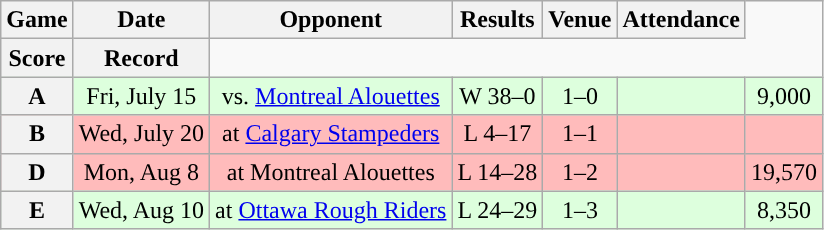<table class="wikitable" style="text-align:center">
<tr>
<th>Game</th>
<th>Date</th>
<th>Opponent</th>
<th>Results</th>
<th>Venue</th>
<th>Attendance</th>
</tr>
<tr>
<th>Score</th>
<th>Record</th>
</tr>
<tr style="background:#ddffdd">
<th>A</th>
<td>Fri, July 15</td>
<td>vs. <a href='#'>Montreal Alouettes</a></td>
<td>W 38–0</td>
<td>1–0</td>
<td></td>
<td>9,000</td>
</tr>
<tr style="background:#ffbbbb">
<th>B</th>
<td>Wed, July 20</td>
<td>at <a href='#'>Calgary Stampeders</a></td>
<td>L 4–17</td>
<td>1–1</td>
<td></td>
<td></td>
</tr>
<tr style="background:#ffbbbb">
<th>D</th>
<td>Mon, Aug 8</td>
<td>at Montreal Alouettes</td>
<td>L 14–28</td>
<td>1–2</td>
<td></td>
<td>19,570</td>
</tr>
<tr style="background:#ddffdd">
<th>E</th>
<td>Wed, Aug 10</td>
<td>at <a href='#'>Ottawa Rough Riders</a></td>
<td>L 24–29</td>
<td>1–3</td>
<td></td>
<td>8,350</td>
</tr>
</table>
